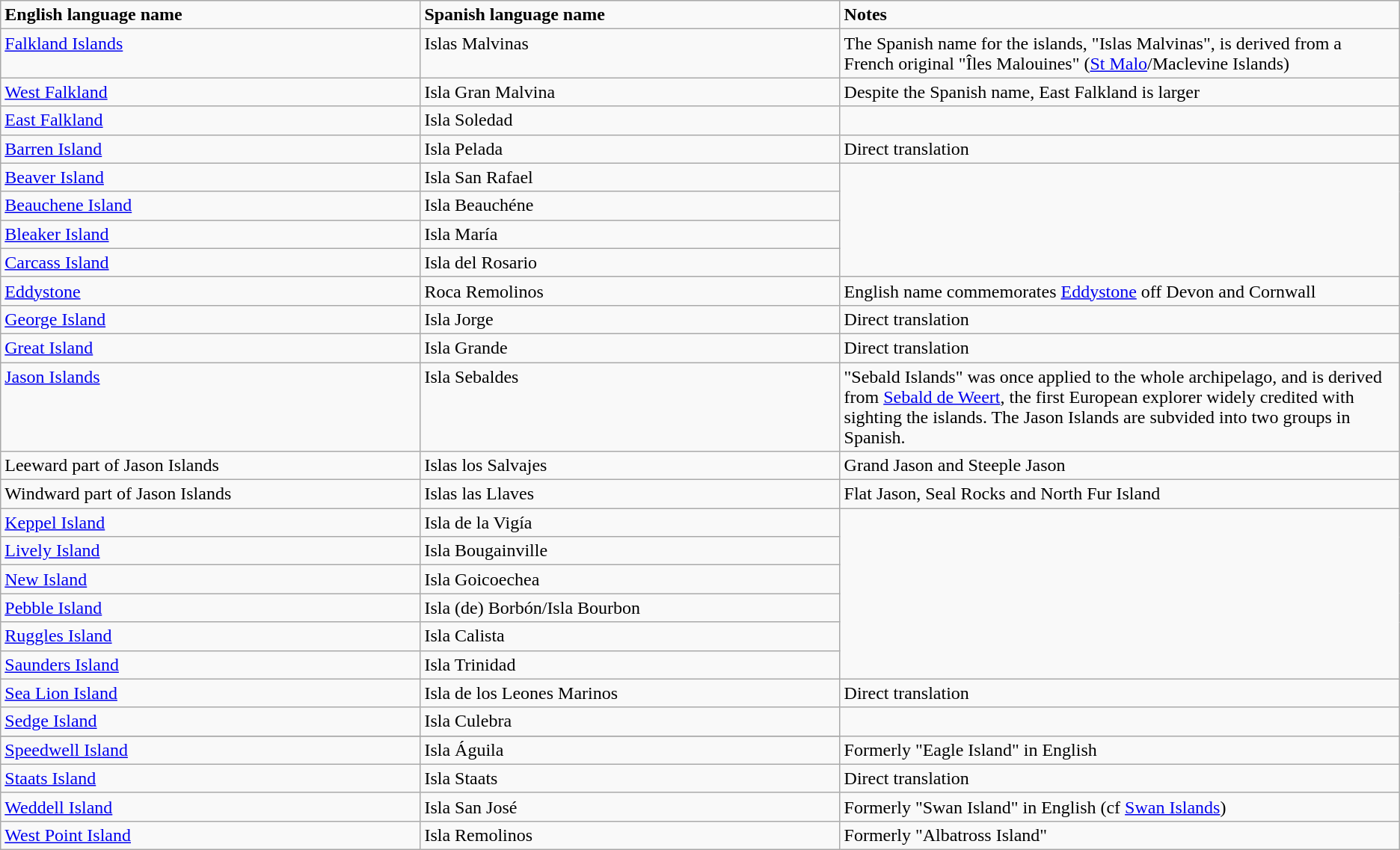<table class="wikitable">
<tr>
<td style="width:30%"><strong>English language name</strong></td>
<td style="width:30%"><strong>Spanish language name</strong></td>
<td style="width:40%"><strong>Notes</strong></td>
</tr>
<tr valign="top">
<td><a href='#'>Falkland Islands</a></td>
<td>Islas Malvinas</td>
<td>The Spanish name for the islands, "Islas Malvinas", is derived from a French  original "Îles Malouines" (<a href='#'>St Malo</a>/Maclevine Islands)</td>
</tr>
<tr valign="top">
<td><a href='#'>West Falkland</a></td>
<td>Isla Gran Malvina</td>
<td>Despite the Spanish name, East Falkland is larger</td>
</tr>
<tr valign="top">
<td><a href='#'>East Falkland</a></td>
<td>Isla Soledad</td>
</tr>
<tr valign="top">
<td><a href='#'>Barren Island</a></td>
<td>Isla Pelada</td>
<td>Direct translation</td>
</tr>
<tr valign="top">
<td><a href='#'>Beaver Island</a></td>
<td>Isla San Rafael</td>
</tr>
<tr valign="top">
<td><a href='#'>Beauchene Island</a></td>
<td>Isla Beauchéne</td>
</tr>
<tr valign="top">
<td><a href='#'>Bleaker Island</a></td>
<td>Isla María</td>
</tr>
<tr valign="top">
<td><a href='#'>Carcass Island</a></td>
<td>Isla del Rosario</td>
</tr>
<tr valign="top">
<td><a href='#'>Eddystone</a></td>
<td>Roca Remolinos</td>
<td>English name commemorates <a href='#'>Eddystone</a> off Devon and Cornwall</td>
</tr>
<tr valign="top">
<td><a href='#'>George Island</a></td>
<td>Isla Jorge</td>
<td>Direct translation</td>
</tr>
<tr valign="top">
<td><a href='#'>Great Island</a></td>
<td>Isla Grande</td>
<td>Direct translation</td>
</tr>
<tr valign="top">
<td><a href='#'>Jason Islands</a></td>
<td>Isla Sebaldes</td>
<td>"Sebald Islands" was once applied to the whole archipelago, and is derived from <a href='#'>Sebald de Weert</a>, the first European explorer widely credited with sighting the islands. The Jason Islands are subvided into two groups in Spanish.</td>
</tr>
<tr valign="top">
<td>Leeward part of Jason Islands</td>
<td>Islas los Salvajes</td>
<td>Grand Jason and Steeple Jason</td>
</tr>
<tr valign="top">
<td>Windward part of Jason Islands</td>
<td>Islas las Llaves</td>
<td>Flat Jason, Seal Rocks and North Fur Island</td>
</tr>
<tr valign="top">
<td><a href='#'>Keppel Island</a></td>
<td>Isla de la Vigía</td>
</tr>
<tr valign="top">
<td><a href='#'>Lively Island</a></td>
<td>Isla Bougainville</td>
</tr>
<tr valign="top">
<td><a href='#'>New Island</a></td>
<td>Isla Goicoechea</td>
</tr>
<tr valign="top">
<td><a href='#'>Pebble Island</a></td>
<td>Isla (de) Borbón/Isla Bourbon</td>
</tr>
<tr valign="top">
<td><a href='#'>Ruggles Island</a></td>
<td>Isla Calista</td>
</tr>
<tr valign="top">
<td><a href='#'>Saunders Island</a></td>
<td>Isla Trinidad</td>
</tr>
<tr valign="top">
<td><a href='#'>Sea Lion Island</a></td>
<td>Isla de los Leones Marinos</td>
<td>Direct translation</td>
</tr>
<tr valign="top">
<td><a href='#'>Sedge Island</a></td>
<td>Isla Culebra</td>
</tr>
<tr valign="top">
</tr>
<tr valign="top">
<td><a href='#'>Speedwell Island</a></td>
<td>Isla Águila</td>
<td>Formerly "Eagle Island" in English</td>
</tr>
<tr valign="top">
<td><a href='#'>Staats Island</a></td>
<td>Isla Staats</td>
<td>Direct translation</td>
</tr>
<tr valign="top">
<td><a href='#'>Weddell Island</a></td>
<td>Isla San José</td>
<td>Formerly "Swan Island" in English (cf <a href='#'>Swan Islands</a>)</td>
</tr>
<tr valign="top">
<td><a href='#'>West Point Island</a></td>
<td>Isla Remolinos</td>
<td>Formerly "Albatross Island"</td>
</tr>
</table>
